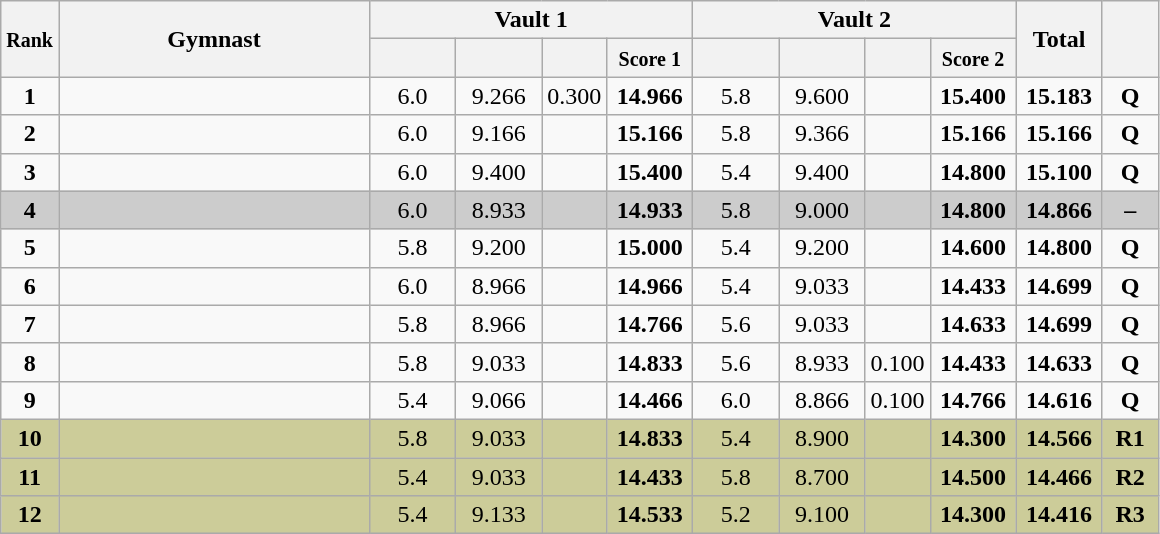<table class="wikitable sortable" style="text-align:center;">
<tr>
<th style="width:15px;"  rowspan="2"><small>Rank</small></th>
<th style="width:200px;" rowspan="2">Gymnast</th>
<th colspan="4">Vault 1</th>
<th colspan="4">Vault 2</th>
<th style="width:50px;"  rowspan="2">Total</th>
<th style="width:30px;"  rowspan="2"><small></small></th>
</tr>
<tr>
<th style="width:50px;"><small></small></th>
<th style="width:50px;"><small></small></th>
<th style="width:20px;"><small></small></th>
<th style="width:50px;"><small>Score 1</small></th>
<th style="width:50px;"><small></small></th>
<th style="width:50px;"><small></small></th>
<th style="width:20px;"><small></small></th>
<th style="width:50px;"><small>Score 2</small></th>
</tr>
<tr>
<td scope="row"><strong>1</strong></td>
<td style="text-align:left;"></td>
<td>6.0</td>
<td>9.266</td>
<td>0.300</td>
<td><strong>14.966</strong></td>
<td>5.8</td>
<td>9.600</td>
<td></td>
<td><strong>15.400</strong></td>
<td><strong>15.183</strong></td>
<td><strong>Q</strong></td>
</tr>
<tr>
<td scope="row"><strong>2</strong></td>
<td style="text-align:left;"></td>
<td>6.0</td>
<td>9.166</td>
<td></td>
<td><strong>15.166</strong></td>
<td>5.8</td>
<td>9.366</td>
<td></td>
<td><strong>15.166</strong></td>
<td><strong>15.166</strong></td>
<td><strong>Q</strong></td>
</tr>
<tr>
<td scope="row"><strong>3</strong></td>
<td style="text-align:left;"></td>
<td>6.0</td>
<td>9.400</td>
<td></td>
<td><strong>15.400</strong></td>
<td>5.4</td>
<td>9.400</td>
<td></td>
<td><strong>14.800</strong></td>
<td><strong>15.100</strong></td>
<td><strong>Q</strong></td>
</tr>
<tr style="background:#cccccc;">
<td scope="row"><strong>4</strong></td>
<td style="text-align:left;"></td>
<td>6.0</td>
<td>8.933</td>
<td></td>
<td><strong>14.933</strong></td>
<td>5.8</td>
<td>9.000</td>
<td></td>
<td><strong>14.800</strong></td>
<td><strong>14.866</strong></td>
<td><strong>–</strong></td>
</tr>
<tr>
<td scope="row"><strong>5</strong></td>
<td style="text-align:left;"></td>
<td>5.8</td>
<td>9.200</td>
<td></td>
<td><strong>15.000</strong></td>
<td>5.4</td>
<td>9.200</td>
<td></td>
<td><strong>14.600</strong></td>
<td><strong>14.800</strong></td>
<td><strong>Q</strong></td>
</tr>
<tr>
<td scope="row"><strong>6</strong></td>
<td style="text-align:left;"></td>
<td>6.0</td>
<td>8.966</td>
<td></td>
<td><strong>14.966</strong></td>
<td>5.4</td>
<td>9.033</td>
<td></td>
<td><strong>14.433</strong></td>
<td><strong>14.699</strong></td>
<td><strong>Q</strong></td>
</tr>
<tr>
<td scope="row"><strong>7</strong></td>
<td style="text-align:left;"></td>
<td>5.8</td>
<td>8.966</td>
<td></td>
<td><strong>14.766</strong></td>
<td>5.6</td>
<td>9.033</td>
<td></td>
<td><strong>14.633</strong></td>
<td><strong>14.699</strong></td>
<td><strong>Q</strong></td>
</tr>
<tr>
<td scope="row"><strong>8</strong></td>
<td style="text-align:left;"></td>
<td>5.8</td>
<td>9.033</td>
<td></td>
<td><strong>14.833</strong></td>
<td>5.6</td>
<td>8.933</td>
<td>0.100</td>
<td><strong>14.433</strong></td>
<td><strong>14.633</strong></td>
<td><strong>Q</strong></td>
</tr>
<tr>
<td scope="row"><strong>9</strong></td>
<td style="text-align:left;"></td>
<td>5.4</td>
<td>9.066</td>
<td></td>
<td><strong>14.466</strong></td>
<td>6.0</td>
<td>8.866</td>
<td>0.100</td>
<td><strong>14.766</strong></td>
<td><strong>14.616</strong></td>
<td><strong>Q</strong></td>
</tr>
<tr style="background:#cccc99;">
<td scope="row"><strong>10</strong></td>
<td style="text-align:left;"></td>
<td>5.8</td>
<td>9.033</td>
<td></td>
<td><strong>14.833</strong></td>
<td>5.4</td>
<td>8.900</td>
<td></td>
<td><strong>14.300</strong></td>
<td><strong>14.566</strong></td>
<td><strong>R1</strong></td>
</tr>
<tr style="background:#cccc99;">
<td scope="row"><strong>11</strong></td>
<td style="text-align:left;"></td>
<td>5.4</td>
<td>9.033</td>
<td></td>
<td><strong>14.433</strong></td>
<td>5.8</td>
<td>8.700</td>
<td></td>
<td><strong>14.500</strong></td>
<td><strong>14.466</strong></td>
<td><strong>R2</strong></td>
</tr>
<tr style="background:#cccc99;">
<td scope="row"><strong>12</strong></td>
<td style="text-align:left;"></td>
<td>5.4</td>
<td>9.133</td>
<td></td>
<td><strong>14.533</strong></td>
<td>5.2</td>
<td>9.100</td>
<td></td>
<td><strong>14.300</strong></td>
<td><strong>14.416</strong></td>
<td><strong>R3</strong></td>
</tr>
</table>
